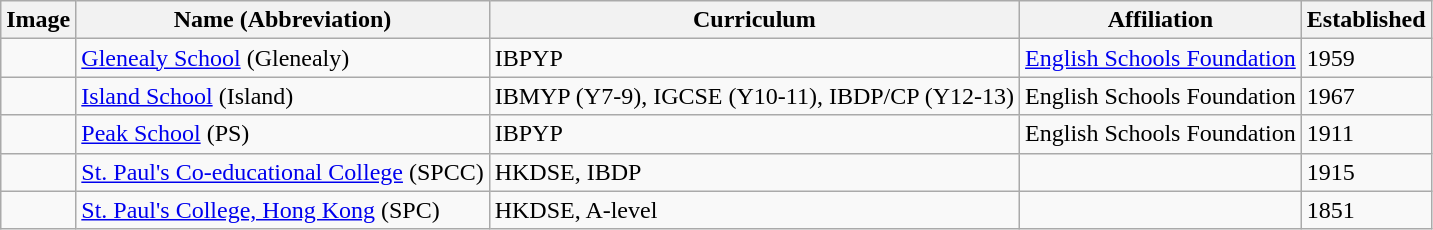<table class="wikitable sortable">
<tr>
<th>Image</th>
<th>Name (Abbreviation)</th>
<th>Curriculum</th>
<th>Affiliation</th>
<th>Established</th>
</tr>
<tr>
<td></td>
<td><a href='#'>Glenealy School</a> (Glenealy)</td>
<td>IBPYP</td>
<td><a href='#'>English Schools Foundation</a></td>
<td>1959</td>
</tr>
<tr>
<td></td>
<td><a href='#'>Island School</a> (Island)</td>
<td>IBMYP (Y7-9), IGCSE (Y10-11), IBDP/CP (Y12-13)</td>
<td>English Schools Foundation</td>
<td>1967</td>
</tr>
<tr>
<td></td>
<td><a href='#'>Peak School</a> (PS)</td>
<td>IBPYP</td>
<td>English Schools Foundation</td>
<td>1911</td>
</tr>
<tr>
<td></td>
<td><a href='#'>St. Paul's Co-educational College</a> (SPCC)</td>
<td>HKDSE, IBDP</td>
<td></td>
<td>1915</td>
</tr>
<tr>
<td></td>
<td><a href='#'>St. Paul's College, Hong Kong</a> (SPC)</td>
<td>HKDSE, A-level</td>
<td></td>
<td>1851</td>
</tr>
</table>
